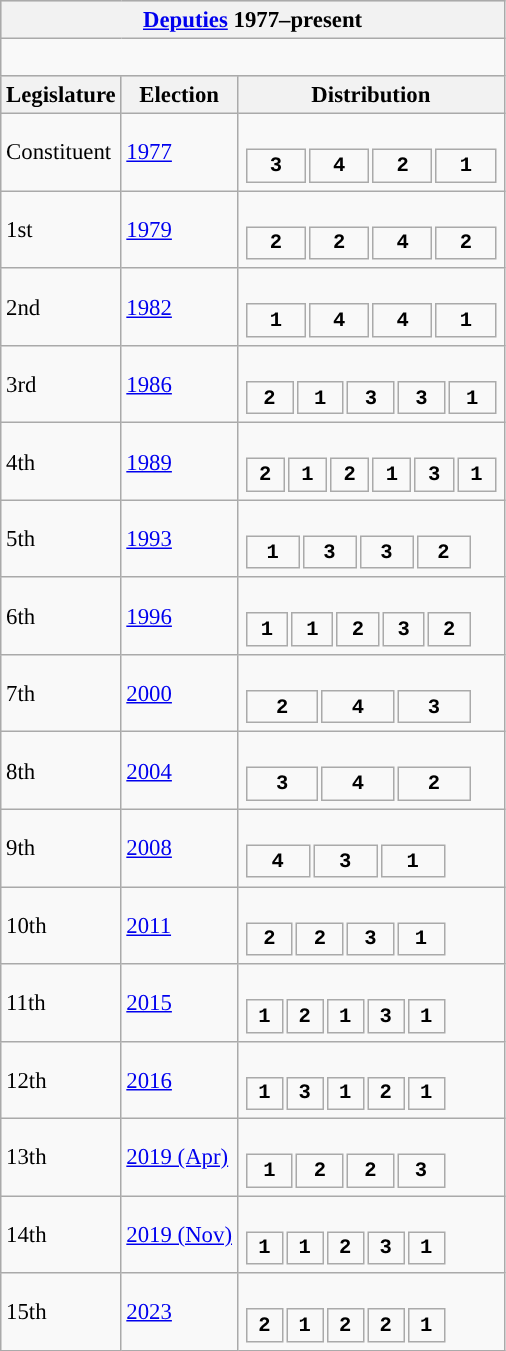<table class="wikitable" style="font-size:95%;">
<tr bgcolor="#CCCCCC">
<th colspan="3"><a href='#'>Deputies</a> 1977–present</th>
</tr>
<tr>
<td colspan="3"><br>

















</td>
</tr>
<tr bgcolor="#CCCCCC">
<th>Legislature</th>
<th>Election</th>
<th>Distribution</th>
</tr>
<tr>
<td>Constituent</td>
<td><a href='#'>1977</a></td>
<td><br><table style="width:12.5em; font-size:90%; text-align:center; font-family:Courier New;">
<tr style="font-weight:bold">
<td style="background:">3</td>
<td style="background:">4</td>
<td style="background:">2</td>
<td style="background:">1</td>
</tr>
</table>
</td>
</tr>
<tr>
<td>1st</td>
<td><a href='#'>1979</a></td>
<td><br><table style="width:12.5em; font-size:90%; text-align:center; font-family:Courier New;">
<tr style="font-weight:bold">
<td style="background:">2</td>
<td style="background:">2</td>
<td style="background:">4</td>
<td style="background:">2</td>
</tr>
</table>
</td>
</tr>
<tr>
<td>2nd</td>
<td><a href='#'>1982</a></td>
<td><br><table style="width:12.5em; font-size:90%; text-align:center; font-family:Courier New;">
<tr style="font-weight:bold">
<td style="background:">1</td>
<td style="background:">4</td>
<td style="background:">4</td>
<td style="background:">1</td>
</tr>
</table>
</td>
</tr>
<tr>
<td>3rd</td>
<td><a href='#'>1986</a></td>
<td><br><table style="width:12.5em; font-size:90%; text-align:center; font-family:Courier New;">
<tr style="font-weight:bold">
<td style="background:">2</td>
<td style="background:">1</td>
<td style="background:">3</td>
<td style="background:">3</td>
<td style="background:">1</td>
</tr>
</table>
</td>
</tr>
<tr>
<td>4th</td>
<td><a href='#'>1989</a></td>
<td><br><table style="width:12.5em; font-size:90%; text-align:center; font-family:Courier New;">
<tr style="font-weight:bold">
<td style="background:">2</td>
<td style="background:">1</td>
<td style="background:">2</td>
<td style="background:">1</td>
<td style="background:">3</td>
<td style="background:">1</td>
</tr>
</table>
</td>
</tr>
<tr>
<td>5th</td>
<td><a href='#'>1993</a></td>
<td><br><table style="width:11.25em; font-size:90%; text-align:center; font-family:Courier New;">
<tr style="font-weight:bold">
<td style="background:">1</td>
<td style="background:">3</td>
<td style="background:">3</td>
<td style="background:">2</td>
</tr>
</table>
</td>
</tr>
<tr>
<td>6th</td>
<td><a href='#'>1996</a></td>
<td><br><table style="width:11.25em; font-size:90%; text-align:center; font-family:Courier New;">
<tr style="font-weight:bold">
<td style="background:">1</td>
<td style="background:">1</td>
<td style="background:">2</td>
<td style="background:">3</td>
<td style="background:">2</td>
</tr>
</table>
</td>
</tr>
<tr>
<td>7th</td>
<td><a href='#'>2000</a></td>
<td><br><table style="width:11.25em; font-size:90%; text-align:center; font-family:Courier New;">
<tr style="font-weight:bold">
<td style="background:">2</td>
<td style="background:">4</td>
<td style="background:">3</td>
</tr>
</table>
</td>
</tr>
<tr>
<td>8th</td>
<td><a href='#'>2004</a></td>
<td><br><table style="width:11.25em; font-size:90%; text-align:center; font-family:Courier New;">
<tr style="font-weight:bold">
<td style="background:">3</td>
<td style="background:">4</td>
<td style="background:">2</td>
</tr>
</table>
</td>
</tr>
<tr>
<td>9th</td>
<td><a href='#'>2008</a></td>
<td><br><table style="width:10em; font-size:90%; text-align:center; font-family:Courier New;">
<tr style="font-weight:bold">
<td style="background:">4</td>
<td style="background:">3</td>
<td style="background:">1</td>
</tr>
</table>
</td>
</tr>
<tr>
<td>10th</td>
<td><a href='#'>2011</a></td>
<td><br><table style="width:10em; font-size:90%; text-align:center; font-family:Courier New;">
<tr style="font-weight:bold">
<td style="background:">2</td>
<td style="background:">2</td>
<td style="background:">3</td>
<td style="background:">1</td>
</tr>
</table>
</td>
</tr>
<tr>
<td>11th</td>
<td><a href='#'>2015</a></td>
<td><br><table style="width:10em; font-size:90%; text-align:center; font-family:Courier New;">
<tr style="font-weight:bold">
<td style="background:">1</td>
<td style="background:">2</td>
<td style="background:">1</td>
<td style="background:">3</td>
<td style="background:">1</td>
</tr>
</table>
</td>
</tr>
<tr>
<td>12th</td>
<td><a href='#'>2016</a></td>
<td><br><table style="width:10em; font-size:90%; text-align:center; font-family:Courier New;">
<tr style="font-weight:bold">
<td style="background:">1</td>
<td style="background:">3</td>
<td style="background:">1</td>
<td style="background:">2</td>
<td style="background:">1</td>
</tr>
</table>
</td>
</tr>
<tr>
<td>13th</td>
<td><a href='#'>2019 (Apr)</a></td>
<td><br><table style="width:10em; font-size:90%; text-align:center; font-family:Courier New;">
<tr style="font-weight:bold">
<td style="background:">1</td>
<td style="background:">2</td>
<td style="background:">2</td>
<td style="background:">3</td>
</tr>
</table>
</td>
</tr>
<tr>
<td>14th</td>
<td><a href='#'>2019 (Nov)</a></td>
<td><br><table style="width:10em; font-size:90%; text-align:center; font-family:Courier New;">
<tr style="font-weight:bold">
<td style="background:">1</td>
<td style="background:">1</td>
<td style="background:">2</td>
<td style="background:">3</td>
<td style="background:">1</td>
</tr>
</table>
</td>
</tr>
<tr>
<td>15th</td>
<td><a href='#'>2023</a></td>
<td><br><table style="width:10em; font-size:90%; text-align:center; font-family:Courier New;">
<tr style="font-weight:bold">
<td style="background:">2</td>
<td style="background:">1</td>
<td style="background:">2</td>
<td style="background:">2</td>
<td style="background:">1</td>
</tr>
</table>
</td>
</tr>
</table>
